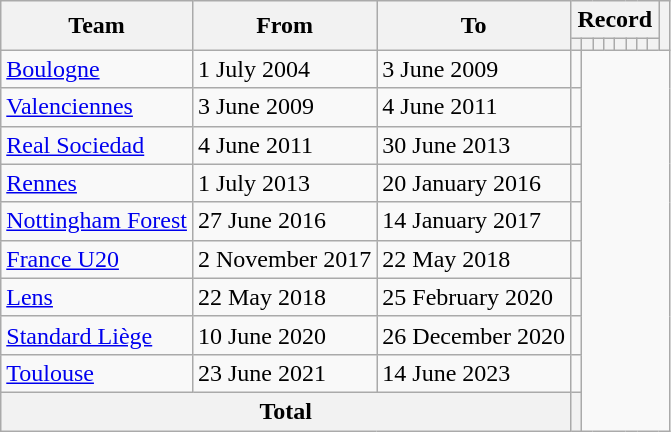<table class=wikitable style="text-align: center">
<tr>
<th rowspan=2>Team</th>
<th rowspan=2>From</th>
<th rowspan=2>To</th>
<th colspan=8>Record</th>
<th rowspan=2></th>
</tr>
<tr>
<th></th>
<th></th>
<th></th>
<th></th>
<th></th>
<th></th>
<th></th>
<th></th>
</tr>
<tr>
<td align=left><a href='#'>Boulogne</a></td>
<td align=left>1 July 2004</td>
<td align=left>3 June 2009<br></td>
<td></td>
</tr>
<tr>
<td align=left><a href='#'>Valenciennes</a></td>
<td align=left>3 June 2009</td>
<td align=left>4 June 2011<br></td>
<td></td>
</tr>
<tr>
<td align=left><a href='#'>Real Sociedad</a></td>
<td align=left>4 June 2011</td>
<td align=left>30 June 2013<br></td>
<td></td>
</tr>
<tr>
<td align=left><a href='#'>Rennes</a></td>
<td align=left>1 July 2013</td>
<td align=left>20 January 2016<br></td>
<td></td>
</tr>
<tr>
<td align=left><a href='#'>Nottingham Forest</a></td>
<td align=left>27 June 2016</td>
<td align=left>14 January 2017<br></td>
<td></td>
</tr>
<tr>
<td align=left><a href='#'>France U20</a></td>
<td align=left>2 November 2017</td>
<td align=left>22 May 2018<br></td>
<td></td>
</tr>
<tr>
<td align=left><a href='#'>Lens</a></td>
<td align=left>22 May 2018</td>
<td align=left>25 February 2020<br></td>
<td></td>
</tr>
<tr>
<td align=left><a href='#'>Standard Liège</a></td>
<td align=left>10 June 2020</td>
<td align=left>26 December 2020<br></td>
<td></td>
</tr>
<tr>
<td align=left><a href='#'>Toulouse</a></td>
<td align=left>23 June 2021</td>
<td align=left>14 June 2023<br></td>
<td></td>
</tr>
<tr>
<th colspan=3>Total<br></th>
<th></th>
</tr>
</table>
